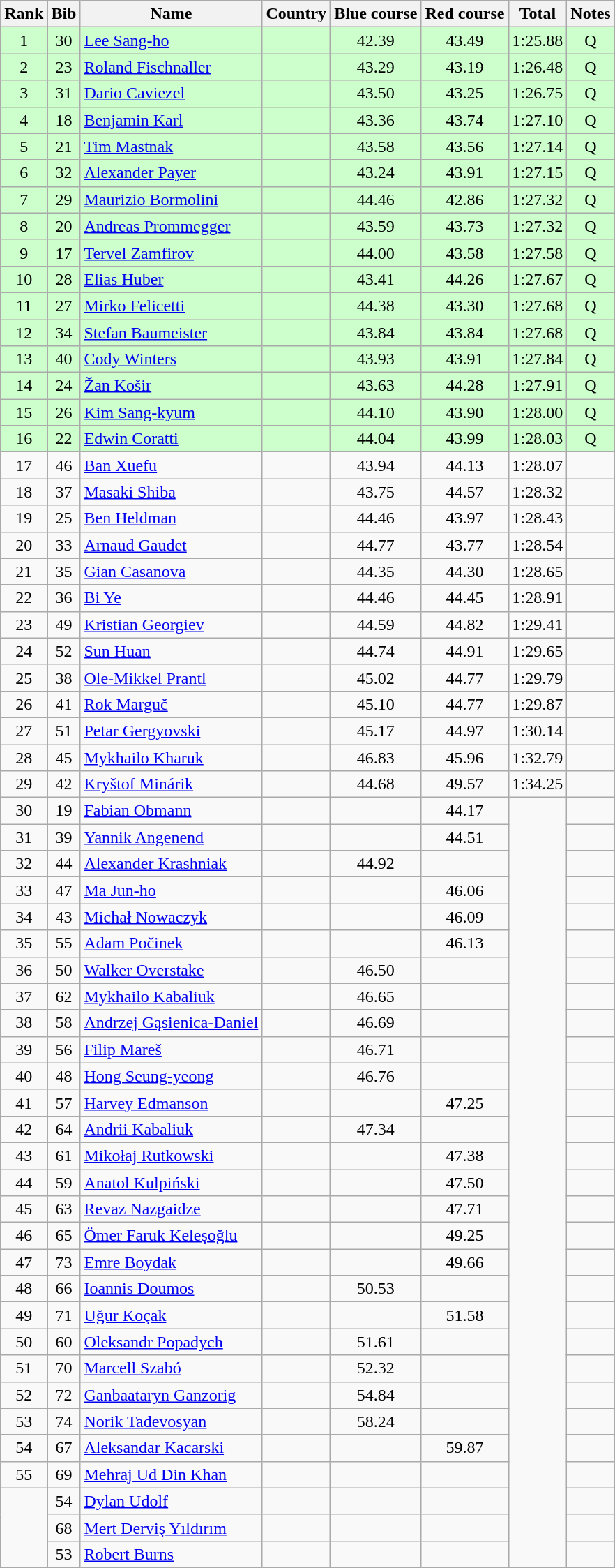<table class="wikitable sortable" style="text-align:center">
<tr>
<th>Rank</th>
<th>Bib</th>
<th>Name</th>
<th>Country</th>
<th>Blue course</th>
<th>Red course</th>
<th>Total</th>
<th>Notes</th>
</tr>
<tr bgcolor=ccffcc>
<td>1</td>
<td>30</td>
<td align=left><a href='#'>Lee Sang-ho</a></td>
<td align=left></td>
<td>42.39</td>
<td>43.49</td>
<td>1:25.88</td>
<td>Q</td>
</tr>
<tr bgcolor=ccffcc>
<td>2</td>
<td>23</td>
<td align=left><a href='#'>Roland Fischnaller</a></td>
<td align=left></td>
<td>43.29</td>
<td>43.19</td>
<td>1:26.48</td>
<td>Q</td>
</tr>
<tr bgcolor=ccffcc>
<td>3</td>
<td>31</td>
<td align=left><a href='#'>Dario Caviezel</a></td>
<td align=left></td>
<td>43.50</td>
<td>43.25</td>
<td>1:26.75</td>
<td>Q</td>
</tr>
<tr bgcolor=ccffcc>
<td>4</td>
<td>18</td>
<td align=left><a href='#'>Benjamin Karl</a></td>
<td align=left></td>
<td>43.36</td>
<td>43.74</td>
<td>1:27.10</td>
<td>Q</td>
</tr>
<tr bgcolor=ccffcc>
<td>5</td>
<td>21</td>
<td align=left><a href='#'>Tim Mastnak</a></td>
<td align=left></td>
<td>43.58</td>
<td>43.56</td>
<td>1:27.14</td>
<td>Q</td>
</tr>
<tr bgcolor=ccffcc>
<td>6</td>
<td>32</td>
<td align=left><a href='#'>Alexander Payer</a></td>
<td align=left></td>
<td>43.24</td>
<td>43.91</td>
<td>1:27.15</td>
<td>Q</td>
</tr>
<tr bgcolor=ccffcc>
<td>7</td>
<td>29</td>
<td align=left><a href='#'>Maurizio Bormolini</a></td>
<td align=left></td>
<td>44.46</td>
<td>42.86</td>
<td>1:27.32</td>
<td>Q</td>
</tr>
<tr bgcolor=ccffcc>
<td>8</td>
<td>20</td>
<td align=left><a href='#'>Andreas Prommegger</a></td>
<td align=left></td>
<td>43.59</td>
<td>43.73</td>
<td>1:27.32</td>
<td>Q</td>
</tr>
<tr bgcolor=ccffcc>
<td>9</td>
<td>17</td>
<td align=left><a href='#'>Tervel Zamfirov</a></td>
<td align=left></td>
<td>44.00</td>
<td>43.58</td>
<td>1:27.58</td>
<td>Q</td>
</tr>
<tr bgcolor=ccffcc>
<td>10</td>
<td>28</td>
<td align=left><a href='#'>Elias Huber</a></td>
<td align=left></td>
<td>43.41</td>
<td>44.26</td>
<td>1:27.67</td>
<td>Q</td>
</tr>
<tr bgcolor=ccffcc>
<td>11</td>
<td>27</td>
<td align=left><a href='#'>Mirko Felicetti</a></td>
<td align=left></td>
<td>44.38</td>
<td>43.30</td>
<td>1:27.68</td>
<td>Q</td>
</tr>
<tr bgcolor=ccffcc>
<td>12</td>
<td>34</td>
<td align=left><a href='#'>Stefan Baumeister</a></td>
<td align=left></td>
<td>43.84</td>
<td>43.84</td>
<td>1:27.68</td>
<td>Q</td>
</tr>
<tr bgcolor=ccffcc>
<td>13</td>
<td>40</td>
<td align=left><a href='#'>Cody Winters</a></td>
<td align=left></td>
<td>43.93</td>
<td>43.91</td>
<td>1:27.84</td>
<td>Q</td>
</tr>
<tr bgcolor=ccffcc>
<td>14</td>
<td>24</td>
<td align=left><a href='#'>Žan Košir</a></td>
<td align=left></td>
<td>43.63</td>
<td>44.28</td>
<td>1:27.91</td>
<td>Q</td>
</tr>
<tr bgcolor=ccffcc>
<td>15</td>
<td>26</td>
<td align=left><a href='#'>Kim Sang-kyum</a></td>
<td align=left></td>
<td>44.10</td>
<td>43.90</td>
<td>1:28.00</td>
<td>Q</td>
</tr>
<tr bgcolor=ccffcc>
<td>16</td>
<td>22</td>
<td align=left><a href='#'>Edwin Coratti</a></td>
<td align=left></td>
<td>44.04</td>
<td>43.99</td>
<td>1:28.03</td>
<td>Q</td>
</tr>
<tr>
<td>17</td>
<td>46</td>
<td align=left><a href='#'>Ban Xuefu</a></td>
<td align=left></td>
<td>43.94</td>
<td>44.13</td>
<td>1:28.07</td>
<td></td>
</tr>
<tr>
<td>18</td>
<td>37</td>
<td align=left><a href='#'>Masaki Shiba</a></td>
<td align=left></td>
<td>43.75</td>
<td>44.57</td>
<td>1:28.32</td>
<td></td>
</tr>
<tr>
<td>19</td>
<td>25</td>
<td align=left><a href='#'>Ben Heldman</a></td>
<td align=left></td>
<td>44.46</td>
<td>43.97</td>
<td>1:28.43</td>
<td></td>
</tr>
<tr>
<td>20</td>
<td>33</td>
<td align=left><a href='#'>Arnaud Gaudet</a></td>
<td align=left></td>
<td>44.77</td>
<td>43.77</td>
<td>1:28.54</td>
<td></td>
</tr>
<tr>
<td>21</td>
<td>35</td>
<td align=left><a href='#'>Gian Casanova</a></td>
<td align=left></td>
<td>44.35</td>
<td>44.30</td>
<td>1:28.65</td>
<td></td>
</tr>
<tr>
<td>22</td>
<td>36</td>
<td align=left><a href='#'>Bi Ye</a></td>
<td align=left></td>
<td>44.46</td>
<td>44.45</td>
<td>1:28.91</td>
<td></td>
</tr>
<tr>
<td>23</td>
<td>49</td>
<td align=left><a href='#'>Kristian Georgiev</a></td>
<td align=left></td>
<td>44.59</td>
<td>44.82</td>
<td>1:29.41</td>
<td></td>
</tr>
<tr>
<td>24</td>
<td>52</td>
<td align=left><a href='#'>Sun Huan</a></td>
<td align=left></td>
<td>44.74</td>
<td>44.91</td>
<td>1:29.65</td>
<td></td>
</tr>
<tr>
<td>25</td>
<td>38</td>
<td align=left><a href='#'>Ole-Mikkel Prantl</a></td>
<td align=left></td>
<td>45.02</td>
<td>44.77</td>
<td>1:29.79</td>
<td></td>
</tr>
<tr>
<td>26</td>
<td>41</td>
<td align=left><a href='#'>Rok Marguč</a></td>
<td align=left></td>
<td>45.10</td>
<td>44.77</td>
<td>1:29.87</td>
<td></td>
</tr>
<tr>
<td>27</td>
<td>51</td>
<td align=left><a href='#'>Petar Gergyovski</a></td>
<td align=left></td>
<td>45.17</td>
<td>44.97</td>
<td>1:30.14</td>
<td></td>
</tr>
<tr>
<td>28</td>
<td>45</td>
<td align=left><a href='#'>Mykhailo Kharuk</a></td>
<td align=left></td>
<td>46.83</td>
<td>45.96</td>
<td>1:32.79</td>
<td></td>
</tr>
<tr>
<td>29</td>
<td>42</td>
<td align=left><a href='#'>Kryštof Minárik</a></td>
<td align=left></td>
<td>44.68</td>
<td>49.57</td>
<td>1:34.25</td>
<td></td>
</tr>
<tr>
<td>30</td>
<td>19</td>
<td align=left><a href='#'>Fabian Obmann</a></td>
<td align=left></td>
<td></td>
<td>44.17</td>
<td rowspan=29></td>
<td></td>
</tr>
<tr>
<td>31</td>
<td>39</td>
<td align=left><a href='#'>Yannik Angenend</a></td>
<td align=left></td>
<td></td>
<td>44.51</td>
<td></td>
</tr>
<tr>
<td>32</td>
<td>44</td>
<td align=left><a href='#'>Alexander Krashniak</a></td>
<td align=left></td>
<td>44.92</td>
<td></td>
<td></td>
</tr>
<tr>
<td>33</td>
<td>47</td>
<td align=left><a href='#'>Ma Jun-ho</a></td>
<td align=left></td>
<td></td>
<td>46.06</td>
<td></td>
</tr>
<tr>
<td>34</td>
<td>43</td>
<td align=left><a href='#'>Michał Nowaczyk</a></td>
<td align=left></td>
<td></td>
<td>46.09</td>
<td></td>
</tr>
<tr>
<td>35</td>
<td>55</td>
<td align=left><a href='#'>Adam Počinek</a></td>
<td align=left></td>
<td></td>
<td>46.13</td>
<td></td>
</tr>
<tr>
<td>36</td>
<td>50</td>
<td align=left><a href='#'>Walker Overstake</a></td>
<td align=left></td>
<td>46.50</td>
<td></td>
<td></td>
</tr>
<tr>
<td>37</td>
<td>62</td>
<td align=left><a href='#'>Mykhailo Kabaliuk</a></td>
<td align=left></td>
<td>46.65</td>
<td></td>
<td></td>
</tr>
<tr>
<td>38</td>
<td>58</td>
<td align=left><a href='#'>Andrzej Gąsienica-Daniel</a></td>
<td align=left></td>
<td>46.69</td>
<td></td>
<td></td>
</tr>
<tr>
<td>39</td>
<td>56</td>
<td align=left><a href='#'>Filip Mareš</a></td>
<td align=left></td>
<td>46.71</td>
<td></td>
<td></td>
</tr>
<tr>
<td>40</td>
<td>48</td>
<td align=left><a href='#'>Hong Seung-yeong</a></td>
<td align=left></td>
<td>46.76</td>
<td></td>
<td></td>
</tr>
<tr>
<td>41</td>
<td>57</td>
<td align=left><a href='#'>Harvey Edmanson</a></td>
<td align=left></td>
<td></td>
<td>47.25</td>
<td></td>
</tr>
<tr>
<td>42</td>
<td>64</td>
<td align=left><a href='#'>Andrii Kabaliuk</a></td>
<td align=left></td>
<td>47.34</td>
<td></td>
<td></td>
</tr>
<tr>
<td>43</td>
<td>61</td>
<td align=left><a href='#'>Mikołaj Rutkowski</a></td>
<td align=left></td>
<td></td>
<td>47.38</td>
<td></td>
</tr>
<tr>
<td>44</td>
<td>59</td>
<td align=left><a href='#'>Anatol Kulpiński</a></td>
<td align=left></td>
<td></td>
<td>47.50</td>
<td></td>
</tr>
<tr>
<td>45</td>
<td>63</td>
<td align=left><a href='#'>Revaz Nazgaidze</a></td>
<td align=left></td>
<td></td>
<td>47.71</td>
<td></td>
</tr>
<tr>
<td>46</td>
<td>65</td>
<td align=left><a href='#'>Ömer Faruk Keleşoğlu</a></td>
<td align=left></td>
<td></td>
<td>49.25</td>
<td></td>
</tr>
<tr>
<td>47</td>
<td>73</td>
<td align=left><a href='#'>Emre Boydak</a></td>
<td align=left></td>
<td></td>
<td>49.66</td>
<td></td>
</tr>
<tr>
<td>48</td>
<td>66</td>
<td align=left><a href='#'>Ioannis Doumos</a></td>
<td align=left></td>
<td>50.53</td>
<td></td>
<td></td>
</tr>
<tr>
<td>49</td>
<td>71</td>
<td align=left><a href='#'>Uğur Koçak</a></td>
<td align=left></td>
<td></td>
<td>51.58</td>
<td></td>
</tr>
<tr>
<td>50</td>
<td>60</td>
<td align=left><a href='#'>Oleksandr Popadych</a></td>
<td align=left></td>
<td>51.61</td>
<td></td>
<td></td>
</tr>
<tr>
<td>51</td>
<td>70</td>
<td align=left><a href='#'>Marcell Szabó</a></td>
<td align=left></td>
<td>52.32</td>
<td></td>
<td></td>
</tr>
<tr>
<td>52</td>
<td>72</td>
<td align=left><a href='#'>Ganbaataryn Ganzorig</a></td>
<td align=left></td>
<td>54.84</td>
<td></td>
<td></td>
</tr>
<tr>
<td>53</td>
<td>74</td>
<td align=left><a href='#'>Norik Tadevosyan</a></td>
<td align=left></td>
<td>58.24</td>
<td></td>
<td></td>
</tr>
<tr>
<td>54</td>
<td>67</td>
<td align=left><a href='#'>Aleksandar Kacarski</a></td>
<td align=left></td>
<td></td>
<td>59.87</td>
<td></td>
</tr>
<tr>
<td>55</td>
<td>69</td>
<td align=left><a href='#'>Mehraj Ud Din Khan</a></td>
<td align=left></td>
<td></td>
<td></td>
<td></td>
</tr>
<tr>
<td rowspan=3></td>
<td>54</td>
<td align=left><a href='#'>Dylan Udolf</a></td>
<td align=left></td>
<td></td>
<td></td>
<td></td>
</tr>
<tr>
<td>68</td>
<td align=left><a href='#'>Mert Derviş Yıldırım</a></td>
<td align=left></td>
<td></td>
<td></td>
<td></td>
</tr>
<tr>
<td>53</td>
<td align=left><a href='#'>Robert Burns</a></td>
<td align=left></td>
<td></td>
<td></td>
<td></td>
</tr>
</table>
